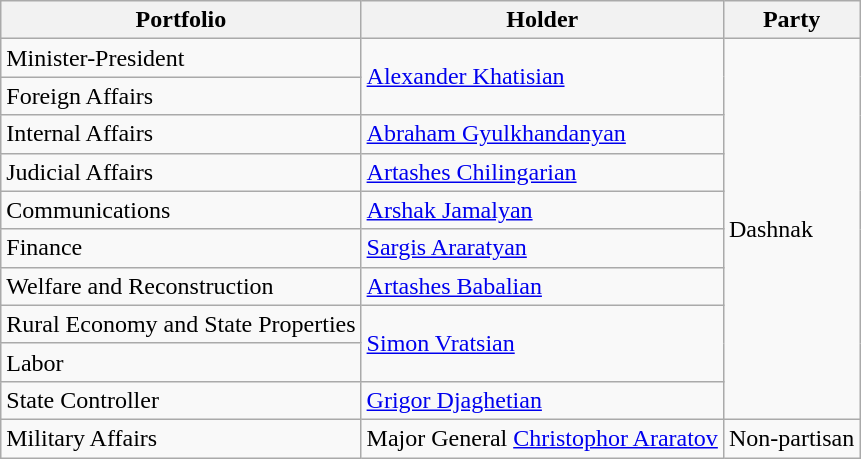<table class="wikitable">
<tr>
<th>Portfolio</th>
<th>Holder</th>
<th>Party</th>
</tr>
<tr>
<td>Minister-President</td>
<td rowspan="2"><a href='#'>Alexander Khatisian</a></td>
<td rowspan="10">Dashnak</td>
</tr>
<tr>
<td>Foreign Affairs</td>
</tr>
<tr>
<td>Internal Affairs</td>
<td><a href='#'>Abraham Gyulkhandanyan</a></td>
</tr>
<tr>
<td>Judicial Affairs</td>
<td><a href='#'>Artashes Chilingarian</a></td>
</tr>
<tr>
<td>Communications</td>
<td><a href='#'>Arshak Jamalyan</a></td>
</tr>
<tr>
<td>Finance</td>
<td><a href='#'>Sargis Araratyan</a></td>
</tr>
<tr>
<td>Welfare and Reconstruction</td>
<td><a href='#'>Artashes Babalian</a></td>
</tr>
<tr>
<td>Rural Economy and State Properties</td>
<td rowspan="2"><a href='#'>Simon Vratsian</a></td>
</tr>
<tr>
<td>Labor</td>
</tr>
<tr>
<td>State Controller</td>
<td><a href='#'>Grigor Djaghetian</a></td>
</tr>
<tr>
<td>Military Affairs</td>
<td>Major General <a href='#'>Christophor Araratov</a></td>
<td>Non-partisan</td>
</tr>
</table>
